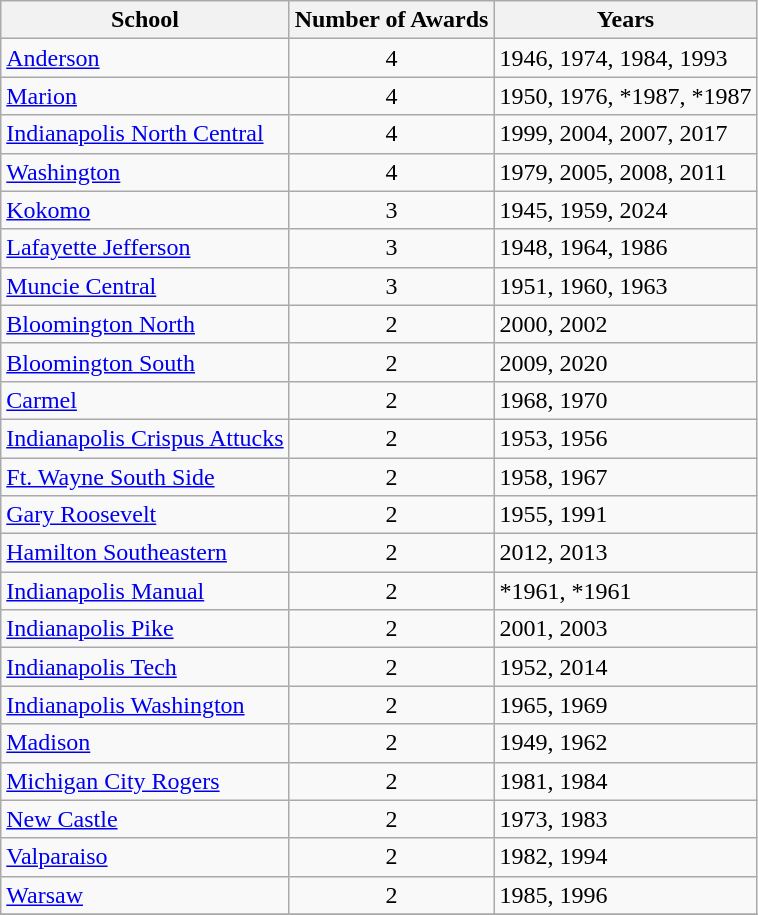<table class="wikitable sortable">
<tr>
<th>School</th>
<th>Number of Awards</th>
<th>Years</th>
</tr>
<tr>
<td><a href='#'>Anderson</a></td>
<td align=center>4</td>
<td>1946, 1974, 1984, 1993</td>
</tr>
<tr>
<td><a href='#'>Marion</a></td>
<td align=center>4</td>
<td>1950, 1976, *1987, *1987</td>
</tr>
<tr>
<td><a href='#'>Indianapolis North Central</a></td>
<td align=center>4</td>
<td>1999, 2004, 2007, 2017</td>
</tr>
<tr>
<td><a href='#'>Washington</a></td>
<td align=center>4</td>
<td>1979, 2005, 2008, 2011</td>
</tr>
<tr>
<td><a href='#'>Kokomo</a></td>
<td align="center">3</td>
<td>1945, 1959, 2024</td>
</tr>
<tr>
<td><a href='#'>Lafayette Jefferson</a></td>
<td align=center>3</td>
<td>1948, 1964, 1986</td>
</tr>
<tr>
<td><a href='#'>Muncie Central</a></td>
<td align=center>3</td>
<td>1951, 1960, 1963</td>
</tr>
<tr>
<td><a href='#'>Bloomington North</a></td>
<td align=center>2</td>
<td>2000, 2002</td>
</tr>
<tr>
<td><a href='#'>Bloomington South</a></td>
<td align=center>2</td>
<td>2009, 2020</td>
</tr>
<tr>
<td><a href='#'>Carmel</a></td>
<td align=center>2</td>
<td>1968, 1970</td>
</tr>
<tr>
<td><a href='#'>Indianapolis Crispus Attucks</a></td>
<td align=center>2</td>
<td>1953, 1956</td>
</tr>
<tr>
<td><a href='#'>Ft. Wayne South Side</a></td>
<td align=center>2</td>
<td>1958, 1967</td>
</tr>
<tr>
<td><a href='#'>Gary Roosevelt</a></td>
<td align=center>2</td>
<td>1955, 1991</td>
</tr>
<tr>
<td><a href='#'>Hamilton Southeastern</a></td>
<td align=center>2</td>
<td>2012, 2013</td>
</tr>
<tr>
<td><a href='#'>Indianapolis Manual</a></td>
<td align=center>2</td>
<td>*1961, *1961</td>
</tr>
<tr>
<td><a href='#'>Indianapolis Pike</a></td>
<td align=center>2</td>
<td>2001, 2003</td>
</tr>
<tr>
<td><a href='#'>Indianapolis Tech</a></td>
<td align=center>2</td>
<td>1952, 2014</td>
</tr>
<tr>
<td><a href='#'>Indianapolis Washington</a></td>
<td align=center>2</td>
<td>1965, 1969</td>
</tr>
<tr>
<td><a href='#'>Madison</a></td>
<td align=center>2</td>
<td>1949, 1962</td>
</tr>
<tr>
<td><a href='#'>Michigan City Rogers</a></td>
<td align=center>2</td>
<td>1981, 1984</td>
</tr>
<tr>
<td><a href='#'>New Castle</a></td>
<td align=center>2</td>
<td>1973, 1983</td>
</tr>
<tr>
<td><a href='#'>Valparaiso</a></td>
<td align=center>2</td>
<td>1982, 1994</td>
</tr>
<tr>
<td><a href='#'>Warsaw</a></td>
<td align=center>2</td>
<td>1985, 1996</td>
</tr>
<tr>
</tr>
</table>
